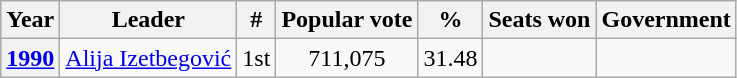<table class="wikitable" style="text-align: right;">
<tr>
<th>Year</th>
<th>Leader</th>
<th>#</th>
<th>Popular vote</th>
<th>%</th>
<th>Seats won</th>
<th>Government</th>
</tr>
<tr>
<th><a href='#'>1990</a></th>
<td align=center><a href='#'>Alija Izetbegović</a></td>
<td>1st</td>
<td align=center>711,075</td>
<td>31.48</td>
<td></td>
<td></td>
</tr>
</table>
